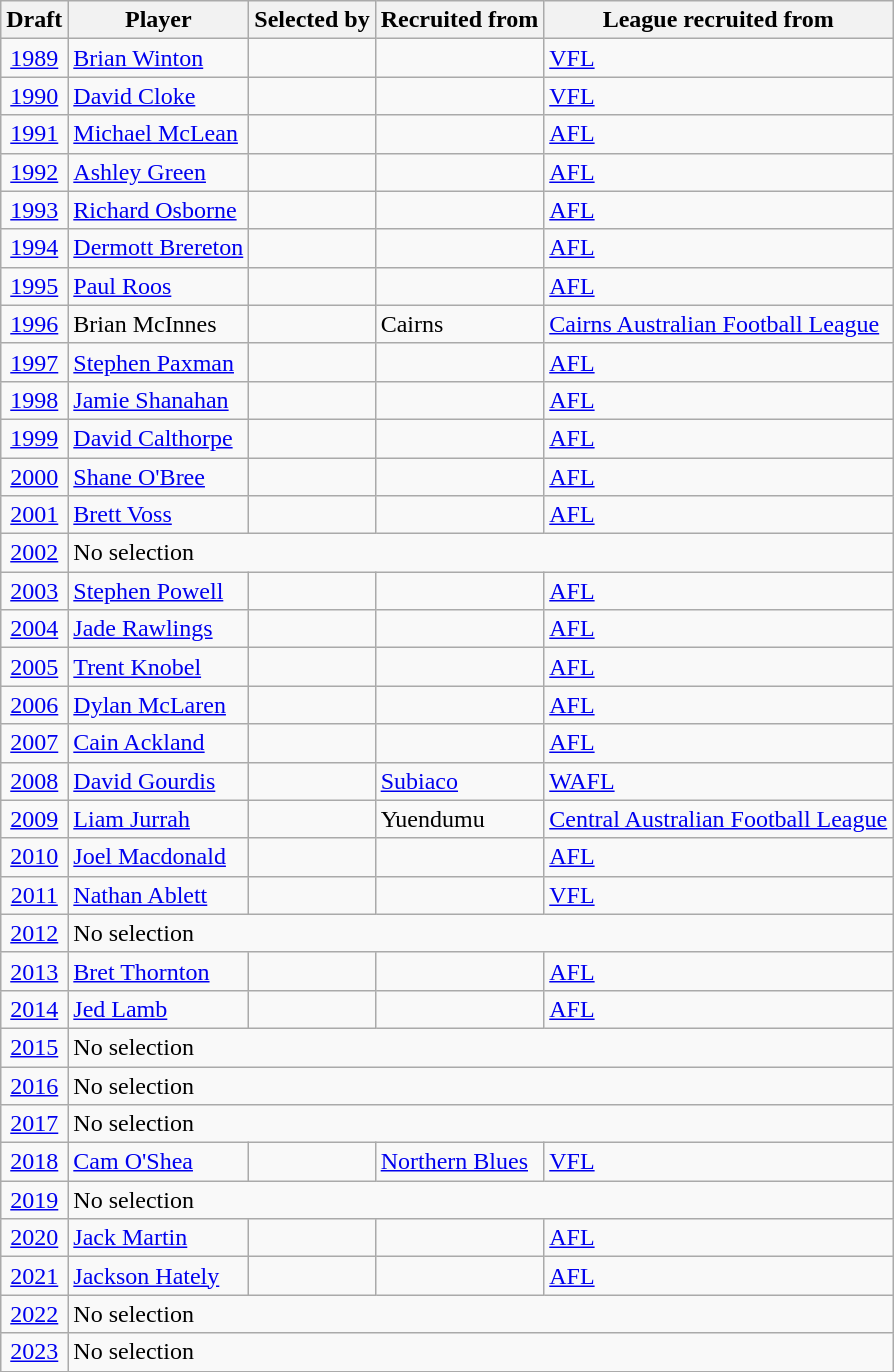<table class="wikitable sortable">
<tr>
<th>Draft</th>
<th>Player</th>
<th>Selected by</th>
<th>Recruited from</th>
<th>League recruited from</th>
</tr>
<tr>
<td align="center"><a href='#'>1989</a></td>
<td><a href='#'>Brian Winton</a></td>
<td></td>
<td></td>
<td><a href='#'>VFL</a></td>
</tr>
<tr>
<td align="center"><a href='#'>1990</a></td>
<td><a href='#'>David Cloke</a></td>
<td></td>
<td></td>
<td><a href='#'>VFL</a></td>
</tr>
<tr>
<td align="center"><a href='#'>1991</a></td>
<td><a href='#'>Michael McLean</a></td>
<td></td>
<td></td>
<td><a href='#'>AFL</a></td>
</tr>
<tr>
<td align="center"><a href='#'>1992</a></td>
<td><a href='#'>Ashley Green</a></td>
<td></td>
<td></td>
<td><a href='#'>AFL</a></td>
</tr>
<tr>
<td align="center"><a href='#'>1993</a></td>
<td><a href='#'>Richard Osborne</a></td>
<td></td>
<td></td>
<td><a href='#'>AFL</a></td>
</tr>
<tr>
<td align="center"><a href='#'>1994</a></td>
<td><a href='#'>Dermott Brereton</a></td>
<td></td>
<td></td>
<td><a href='#'>AFL</a></td>
</tr>
<tr>
<td align="center"><a href='#'>1995</a></td>
<td><a href='#'>Paul Roos</a></td>
<td></td>
<td></td>
<td><a href='#'>AFL</a></td>
</tr>
<tr>
<td align="center"><a href='#'>1996</a></td>
<td>Brian McInnes</td>
<td></td>
<td>Cairns</td>
<td><a href='#'>Cairns Australian Football League</a></td>
</tr>
<tr>
<td align="center"><a href='#'>1997</a></td>
<td><a href='#'>Stephen Paxman</a></td>
<td></td>
<td></td>
<td><a href='#'>AFL</a></td>
</tr>
<tr>
<td align="center"><a href='#'>1998</a></td>
<td><a href='#'>Jamie Shanahan</a></td>
<td></td>
<td></td>
<td><a href='#'>AFL</a></td>
</tr>
<tr>
<td align="center"><a href='#'>1999</a></td>
<td><a href='#'>David Calthorpe</a></td>
<td></td>
<td></td>
<td><a href='#'>AFL</a></td>
</tr>
<tr>
<td align="center"><a href='#'>2000</a></td>
<td><a href='#'>Shane O'Bree</a></td>
<td></td>
<td></td>
<td><a href='#'>AFL</a></td>
</tr>
<tr>
<td align="center"><a href='#'>2001</a></td>
<td><a href='#'>Brett Voss</a></td>
<td></td>
<td></td>
<td><a href='#'>AFL</a></td>
</tr>
<tr>
<td align="center"><a href='#'>2002</a></td>
<td colspan="4">No selection</td>
</tr>
<tr>
<td align="center"><a href='#'>2003</a></td>
<td><a href='#'>Stephen Powell</a></td>
<td></td>
<td></td>
<td><a href='#'>AFL</a></td>
</tr>
<tr>
<td align="center"><a href='#'>2004</a></td>
<td><a href='#'>Jade Rawlings</a></td>
<td></td>
<td></td>
<td><a href='#'>AFL</a></td>
</tr>
<tr>
<td align="center"><a href='#'>2005</a></td>
<td><a href='#'>Trent Knobel</a></td>
<td></td>
<td></td>
<td><a href='#'>AFL</a></td>
</tr>
<tr>
<td align="center"><a href='#'>2006</a></td>
<td><a href='#'>Dylan McLaren</a></td>
<td></td>
<td></td>
<td><a href='#'>AFL</a></td>
</tr>
<tr>
<td align="center"><a href='#'>2007</a></td>
<td><a href='#'>Cain Ackland</a></td>
<td></td>
<td></td>
<td><a href='#'>AFL</a></td>
</tr>
<tr>
<td align="center"><a href='#'>2008</a></td>
<td><a href='#'>David Gourdis</a></td>
<td></td>
<td><a href='#'>Subiaco</a></td>
<td><a href='#'>WAFL</a></td>
</tr>
<tr>
<td align="center"><a href='#'>2009</a></td>
<td><a href='#'>Liam Jurrah</a></td>
<td></td>
<td>Yuendumu</td>
<td><a href='#'>Central Australian Football League</a></td>
</tr>
<tr>
<td align="center"><a href='#'>2010</a></td>
<td><a href='#'>Joel Macdonald</a></td>
<td></td>
<td></td>
<td><a href='#'>AFL</a></td>
</tr>
<tr>
<td align="center"><a href='#'>2011</a></td>
<td><a href='#'>Nathan Ablett</a></td>
<td></td>
<td></td>
<td><a href='#'>VFL</a></td>
</tr>
<tr>
<td align="center"><a href='#'>2012</a></td>
<td colspan="4">No selection</td>
</tr>
<tr>
<td align="center"><a href='#'>2013</a></td>
<td><a href='#'>Bret Thornton</a></td>
<td></td>
<td></td>
<td><a href='#'>AFL</a></td>
</tr>
<tr>
<td align="center"><a href='#'>2014</a></td>
<td><a href='#'>Jed Lamb</a></td>
<td></td>
<td></td>
<td><a href='#'>AFL</a></td>
</tr>
<tr>
<td align="center"><a href='#'>2015</a></td>
<td colspan="4">No selection</td>
</tr>
<tr>
<td align="center"><a href='#'>2016</a></td>
<td colspan="4">No selection</td>
</tr>
<tr>
<td align="center"><a href='#'>2017</a></td>
<td colspan="4">No selection</td>
</tr>
<tr>
<td align="center"><a href='#'>2018</a></td>
<td><a href='#'>Cam O'Shea</a></td>
<td></td>
<td><a href='#'>Northern Blues</a></td>
<td><a href='#'>VFL</a></td>
</tr>
<tr>
<td align="center"><a href='#'>2019</a></td>
<td colspan="4">No selection</td>
</tr>
<tr>
<td align="center"><a href='#'>2020</a></td>
<td><a href='#'>Jack Martin</a></td>
<td></td>
<td></td>
<td><a href='#'>AFL</a></td>
</tr>
<tr>
<td align="center"><a href='#'>2021</a></td>
<td><a href='#'>Jackson Hately</a></td>
<td></td>
<td></td>
<td><a href='#'>AFL</a></td>
</tr>
<tr>
<td align="center"><a href='#'>2022</a></td>
<td colspan="4">No selection</td>
</tr>
<tr>
<td align="center"><a href='#'>2023</a></td>
<td colspan="4">No selection</td>
</tr>
</table>
